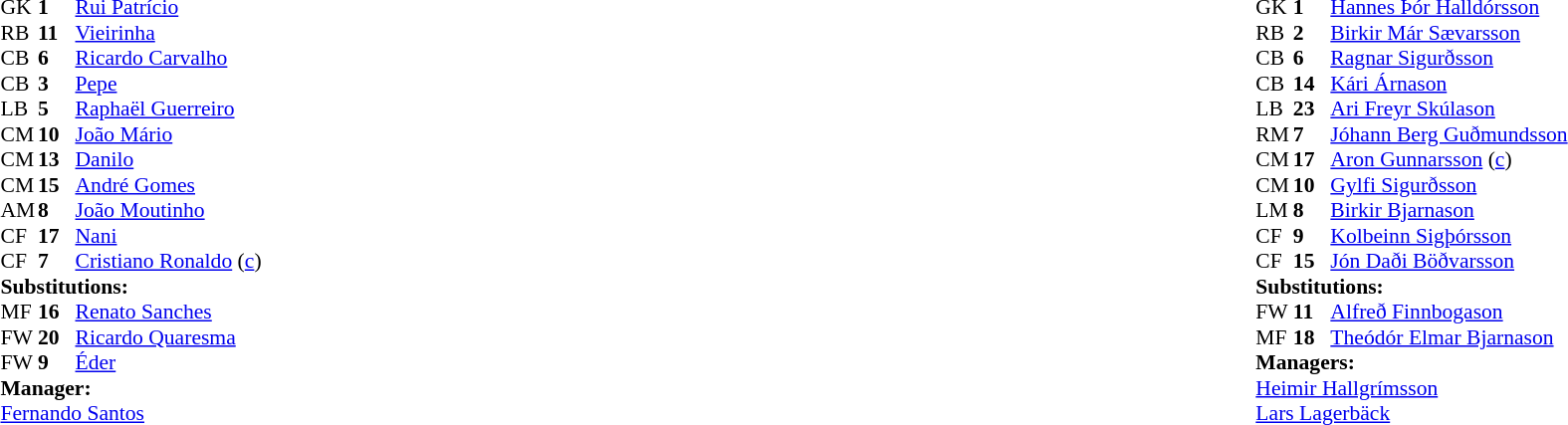<table style="width:100%;">
<tr>
<td style="vertical-align:top; width:40%;"><br><table style="font-size:90%" cellspacing="0" cellpadding="0">
<tr>
<th width="25"></th>
<th width="25"></th>
</tr>
<tr>
<td>GK</td>
<td><strong>1</strong></td>
<td><a href='#'>Rui Patrício</a></td>
</tr>
<tr>
<td>RB</td>
<td><strong>11</strong></td>
<td><a href='#'>Vieirinha</a></td>
</tr>
<tr>
<td>CB</td>
<td><strong>6</strong></td>
<td><a href='#'>Ricardo Carvalho</a></td>
</tr>
<tr>
<td>CB</td>
<td><strong>3</strong></td>
<td><a href='#'>Pepe</a></td>
</tr>
<tr>
<td>LB</td>
<td><strong>5</strong></td>
<td><a href='#'>Raphaël Guerreiro</a></td>
</tr>
<tr>
<td>CM</td>
<td><strong>10</strong></td>
<td><a href='#'>João Mário</a></td>
<td></td>
<td></td>
</tr>
<tr>
<td>CM</td>
<td><strong>13</strong></td>
<td><a href='#'>Danilo</a></td>
</tr>
<tr>
<td>CM</td>
<td><strong>15</strong></td>
<td><a href='#'>André Gomes</a></td>
<td></td>
<td></td>
</tr>
<tr>
<td>AM</td>
<td><strong>8</strong></td>
<td><a href='#'>João Moutinho</a></td>
<td></td>
<td></td>
</tr>
<tr>
<td>CF</td>
<td><strong>17</strong></td>
<td><a href='#'>Nani</a></td>
</tr>
<tr>
<td>CF</td>
<td><strong>7</strong></td>
<td><a href='#'>Cristiano Ronaldo</a> (<a href='#'>c</a>)</td>
</tr>
<tr>
<td colspan=3><strong>Substitutions:</strong></td>
</tr>
<tr>
<td>MF</td>
<td><strong>16</strong></td>
<td><a href='#'>Renato Sanches</a></td>
<td></td>
<td></td>
</tr>
<tr>
<td>FW</td>
<td><strong>20</strong></td>
<td><a href='#'>Ricardo Quaresma</a></td>
<td></td>
<td></td>
</tr>
<tr>
<td>FW</td>
<td><strong>9</strong></td>
<td><a href='#'>Éder</a></td>
<td></td>
<td></td>
</tr>
<tr>
<td colspan=3><strong>Manager:</strong></td>
</tr>
<tr>
<td colspan=3><a href='#'>Fernando Santos</a></td>
</tr>
</table>
</td>
<td valign="top"></td>
<td style="vertical-align:top; width:50%;"><br><table style="font-size:90%; margin:auto;" cellspacing="0" cellpadding="0">
<tr>
<th width=25></th>
<th width=25></th>
</tr>
<tr>
<td>GK</td>
<td><strong>1</strong></td>
<td><a href='#'>Hannes Þór Halldórsson</a></td>
</tr>
<tr>
<td>RB</td>
<td><strong>2</strong></td>
<td><a href='#'>Birkir Már Sævarsson</a></td>
</tr>
<tr>
<td>CB</td>
<td><strong>6</strong></td>
<td><a href='#'>Ragnar Sigurðsson</a></td>
</tr>
<tr>
<td>CB</td>
<td><strong>14</strong></td>
<td><a href='#'>Kári Árnason</a></td>
</tr>
<tr>
<td>LB</td>
<td><strong>23</strong></td>
<td><a href='#'>Ari Freyr Skúlason</a></td>
</tr>
<tr>
<td>RM</td>
<td><strong>7</strong></td>
<td><a href='#'>Jóhann Berg Guðmundsson</a></td>
<td></td>
<td></td>
</tr>
<tr>
<td>CM</td>
<td><strong>17</strong></td>
<td><a href='#'>Aron Gunnarsson</a> (<a href='#'>c</a>)</td>
</tr>
<tr>
<td>CM</td>
<td><strong>10</strong></td>
<td><a href='#'>Gylfi Sigurðsson</a></td>
</tr>
<tr>
<td>LM</td>
<td><strong>8</strong></td>
<td><a href='#'>Birkir Bjarnason</a></td>
<td></td>
</tr>
<tr>
<td>CF</td>
<td><strong>9</strong></td>
<td><a href='#'>Kolbeinn Sigþórsson</a></td>
<td></td>
<td></td>
</tr>
<tr>
<td>CF</td>
<td><strong>15</strong></td>
<td><a href='#'>Jón Daði Böðvarsson</a></td>
</tr>
<tr>
<td colspan=3><strong>Substitutions:</strong></td>
</tr>
<tr>
<td>FW</td>
<td><strong>11</strong></td>
<td><a href='#'>Alfreð Finnbogason</a></td>
<td></td>
<td></td>
</tr>
<tr>
<td>MF</td>
<td><strong>18</strong></td>
<td><a href='#'>Theódór Elmar Bjarnason</a></td>
<td></td>
<td></td>
</tr>
<tr>
<td colspan=3><strong>Managers:</strong></td>
</tr>
<tr>
<td colspan=3><a href='#'>Heimir Hallgrímsson</a><br> <a href='#'>Lars Lagerbäck</a></td>
</tr>
</table>
</td>
</tr>
</table>
